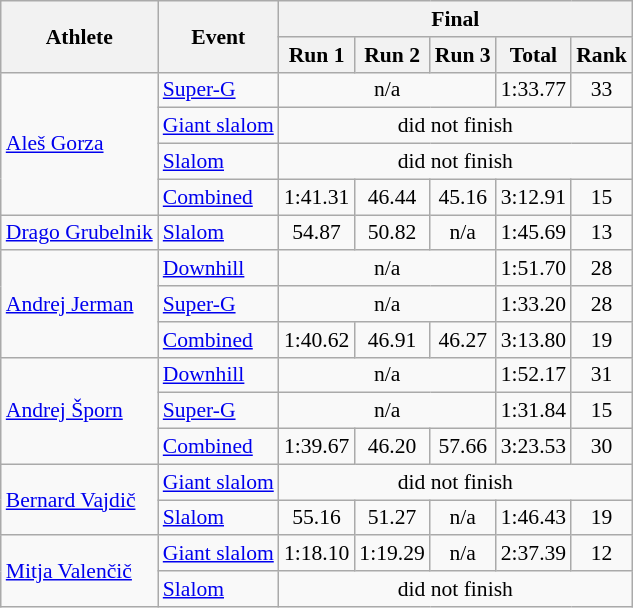<table class="wikitable" style="font-size:90%">
<tr>
<th rowspan="2">Athlete</th>
<th rowspan="2">Event</th>
<th colspan="5">Final</th>
</tr>
<tr>
<th>Run 1</th>
<th>Run 2</th>
<th>Run 3</th>
<th>Total</th>
<th>Rank</th>
</tr>
<tr>
<td rowspan=4><a href='#'>Aleš Gorza</a></td>
<td><a href='#'>Super-G</a></td>
<td colspan=3 align="center">n/a</td>
<td align="center">1:33.77</td>
<td align="center">33</td>
</tr>
<tr>
<td><a href='#'>Giant slalom</a></td>
<td colspan=5 align="center">did not finish</td>
</tr>
<tr>
<td><a href='#'>Slalom</a></td>
<td colspan=5 align="center">did not finish</td>
</tr>
<tr>
<td><a href='#'>Combined</a></td>
<td align="center">1:41.31</td>
<td align="center">46.44</td>
<td align="center">45.16</td>
<td align="center">3:12.91</td>
<td align="center">15</td>
</tr>
<tr>
<td><a href='#'>Drago Grubelnik</a></td>
<td><a href='#'>Slalom</a></td>
<td align="center">54.87</td>
<td align="center">50.82</td>
<td align="center">n/a</td>
<td align="center">1:45.69</td>
<td align="center">13</td>
</tr>
<tr>
<td rowspan=3><a href='#'>Andrej Jerman</a></td>
<td><a href='#'>Downhill</a></td>
<td colspan=3 align="center">n/a</td>
<td align="center">1:51.70</td>
<td align="center">28</td>
</tr>
<tr>
<td><a href='#'>Super-G</a></td>
<td colspan=3 align="center">n/a</td>
<td align="center">1:33.20</td>
<td align="center">28</td>
</tr>
<tr>
<td><a href='#'>Combined</a></td>
<td align="center">1:40.62</td>
<td align="center">46.91</td>
<td align="center">46.27</td>
<td align="center">3:13.80</td>
<td align="center">19</td>
</tr>
<tr>
<td rowspan=3><a href='#'>Andrej Šporn</a></td>
<td><a href='#'>Downhill</a></td>
<td colspan=3 align="center">n/a</td>
<td align="center">1:52.17</td>
<td align="center">31</td>
</tr>
<tr>
<td><a href='#'>Super-G</a></td>
<td colspan=3 align="center">n/a</td>
<td align="center">1:31.84</td>
<td align="center">15</td>
</tr>
<tr>
<td><a href='#'>Combined</a></td>
<td align="center">1:39.67</td>
<td align="center">46.20</td>
<td align="center">57.66</td>
<td align="center">3:23.53</td>
<td align="center">30</td>
</tr>
<tr>
<td rowspan=2><a href='#'>Bernard Vajdič</a></td>
<td><a href='#'>Giant slalom</a></td>
<td colspan=5 align="center">did not finish</td>
</tr>
<tr>
<td><a href='#'>Slalom</a></td>
<td align="center">55.16</td>
<td align="center">51.27</td>
<td align="center">n/a</td>
<td align="center">1:46.43</td>
<td align="center">19</td>
</tr>
<tr>
<td rowspan=2><a href='#'>Mitja Valenčič</a></td>
<td><a href='#'>Giant slalom</a></td>
<td align="center">1:18.10</td>
<td align="center">1:19.29</td>
<td align="center">n/a</td>
<td align="center">2:37.39</td>
<td align="center">12</td>
</tr>
<tr>
<td><a href='#'>Slalom</a></td>
<td colspan=5 align="center">did not finish</td>
</tr>
</table>
